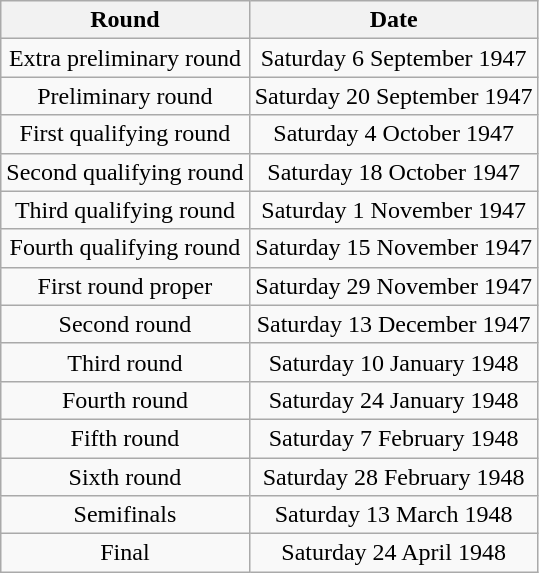<table class="wikitable" style="text-align: center">
<tr>
<th>Round</th>
<th>Date</th>
</tr>
<tr>
<td>Extra preliminary round</td>
<td>Saturday 6 September 1947</td>
</tr>
<tr>
<td>Preliminary round</td>
<td>Saturday 20 September 1947</td>
</tr>
<tr>
<td>First qualifying round</td>
<td>Saturday 4 October 1947</td>
</tr>
<tr>
<td>Second qualifying round</td>
<td>Saturday 18 October 1947</td>
</tr>
<tr>
<td>Third qualifying round</td>
<td>Saturday 1 November 1947</td>
</tr>
<tr>
<td>Fourth qualifying round</td>
<td>Saturday 15 November 1947</td>
</tr>
<tr>
<td>First round proper</td>
<td>Saturday 29 November 1947</td>
</tr>
<tr>
<td>Second round</td>
<td>Saturday 13 December 1947</td>
</tr>
<tr>
<td>Third round</td>
<td>Saturday 10 January 1948</td>
</tr>
<tr>
<td>Fourth round</td>
<td>Saturday 24 January 1948</td>
</tr>
<tr>
<td>Fifth round</td>
<td>Saturday 7 February 1948</td>
</tr>
<tr>
<td>Sixth round</td>
<td>Saturday 28 February 1948</td>
</tr>
<tr>
<td>Semifinals</td>
<td>Saturday 13 March 1948</td>
</tr>
<tr>
<td>Final</td>
<td>Saturday 24 April 1948</td>
</tr>
</table>
